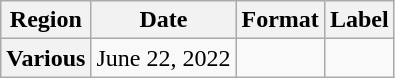<table class="wikitable plainrowheaders">
<tr>
<th scope="col">Region</th>
<th scope="col">Date</th>
<th scope="col">Format</th>
<th scope="col">Label</th>
</tr>
<tr>
<th scope="row">Various</th>
<td>June 22, 2022</td>
<td></td>
<td></td>
</tr>
</table>
